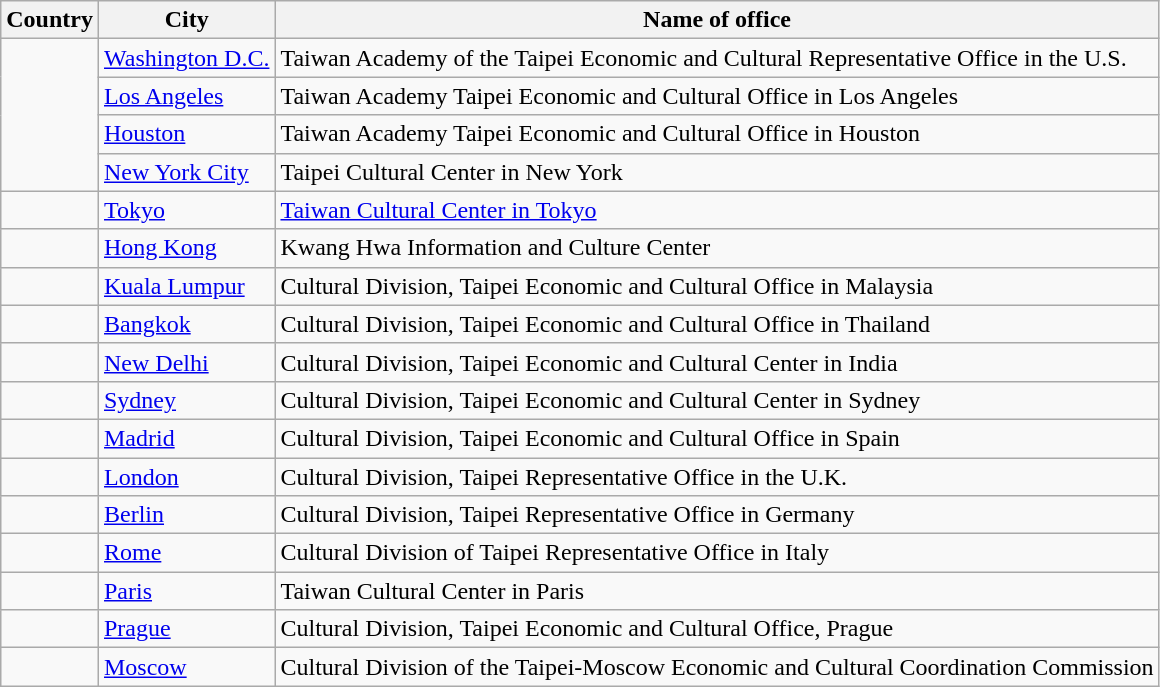<table class="wikitable">
<tr>
<th>Country</th>
<th>City</th>
<th>Name of office</th>
</tr>
<tr>
<td rowspan="4"></td>
<td><a href='#'>Washington D.C.</a></td>
<td>Taiwan Academy of the Taipei Economic and Cultural Representative Office in the U.S.</td>
</tr>
<tr>
<td><a href='#'>Los Angeles</a></td>
<td>Taiwan Academy Taipei Economic and Cultural Office in Los Angeles</td>
</tr>
<tr>
<td><a href='#'>Houston</a></td>
<td>Taiwan Academy Taipei Economic and Cultural Office in Houston</td>
</tr>
<tr>
<td><a href='#'>New York City</a></td>
<td>Taipei Cultural Center in New York</td>
</tr>
<tr>
<td></td>
<td><a href='#'>Tokyo</a></td>
<td><a href='#'>Taiwan Cultural Center in Tokyo</a></td>
</tr>
<tr>
<td></td>
<td><a href='#'>Hong Kong</a></td>
<td>Kwang Hwa Information and Culture Center</td>
</tr>
<tr>
<td></td>
<td><a href='#'>Kuala Lumpur</a></td>
<td>Cultural Division, Taipei Economic and Cultural Office in Malaysia</td>
</tr>
<tr>
<td></td>
<td><a href='#'>Bangkok</a></td>
<td>Cultural Division, Taipei Economic and Cultural Office in Thailand</td>
</tr>
<tr>
<td></td>
<td><a href='#'>New Delhi</a></td>
<td>Cultural Division, Taipei Economic and Cultural Center in India</td>
</tr>
<tr>
<td></td>
<td><a href='#'>Sydney</a></td>
<td>Cultural Division, Taipei Economic and Cultural Center in Sydney</td>
</tr>
<tr>
<td></td>
<td><a href='#'>Madrid</a></td>
<td>Cultural Division, Taipei Economic and Cultural Office in Spain</td>
</tr>
<tr>
<td></td>
<td><a href='#'>London</a></td>
<td>Cultural Division, Taipei Representative Office in the U.K.</td>
</tr>
<tr>
<td></td>
<td><a href='#'>Berlin</a></td>
<td>Cultural Division, Taipei Representative Office in Germany</td>
</tr>
<tr>
<td></td>
<td><a href='#'>Rome</a></td>
<td>Cultural Division of Taipei Representative Office in Italy</td>
</tr>
<tr>
<td></td>
<td><a href='#'>Paris</a></td>
<td>Taiwan Cultural Center in Paris</td>
</tr>
<tr>
<td></td>
<td><a href='#'>Prague</a></td>
<td>Cultural Division, Taipei Economic and Cultural Office, Prague</td>
</tr>
<tr>
<td></td>
<td><a href='#'>Moscow</a></td>
<td>Cultural Division of the Taipei-Moscow Economic and Cultural Coordination Commission</td>
</tr>
</table>
